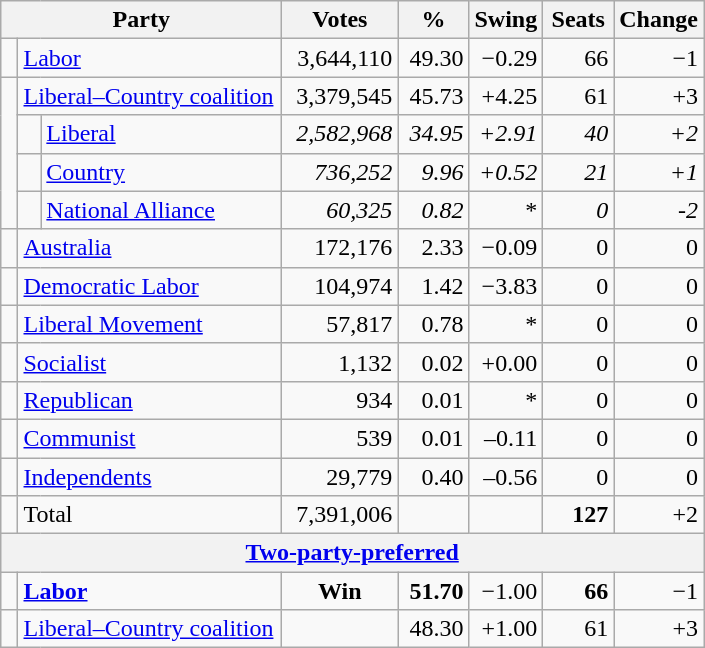<table class="wikitable">
<tr>
<th colspan=3 style="width:180px">Party</th>
<th style="width:70px">Votes</th>
<th style="width:40px">%</th>
<th style="width:40px">Swing</th>
<th style="width:40px">Seats</th>
<th style="width:40px">Change</th>
</tr>
<tr>
<td> </td>
<td colspan=2><a href='#'>Labor</a></td>
<td align=right>3,644,110</td>
<td align=right>49.30</td>
<td align=right>−0.29</td>
<td align=right>66</td>
<td align=right>−1</td>
</tr>
<tr>
<td rowspan=4> </td>
<td colspan=2><a href='#'>Liberal–Country coalition</a></td>
<td align=right>3,379,545</td>
<td align=right>45.73</td>
<td align=right>+4.25</td>
<td align=right>61</td>
<td align=right>+3</td>
</tr>
<tr>
<td> </td>
<td><a href='#'>Liberal</a></td>
<td align=right><em>2,582,968</em></td>
<td align=right><em>34.95</em></td>
<td align=right><em>+2.91</em></td>
<td align=right><em>40</em></td>
<td align=right><em>+2</em></td>
</tr>
<tr>
<td> </td>
<td><a href='#'>Country</a></td>
<td align=right><em>736,252</em></td>
<td align=right><em>9.96</em></td>
<td align=right><em>+0.52</em></td>
<td align=right><em>21</em></td>
<td align=right><em>+1</em></td>
</tr>
<tr>
<td> </td>
<td><a href='#'>National Alliance</a></td>
<td align=right><em>60,325</em></td>
<td align=right><em>0.82</em></td>
<td align=right>*</td>
<td align=right><em>0</em></td>
<td align=right><em>-2</em></td>
</tr>
<tr>
<td> </td>
<td colspan=2><a href='#'>Australia</a></td>
<td align=right>172,176</td>
<td align=right>2.33</td>
<td align=right>−0.09</td>
<td align=right>0</td>
<td align=right>0</td>
</tr>
<tr>
<td> </td>
<td colspan=2><a href='#'>Democratic Labor</a></td>
<td align=right>104,974</td>
<td align=right>1.42</td>
<td align=right>−3.83</td>
<td align=right>0</td>
<td align=right>0</td>
</tr>
<tr>
<td> </td>
<td colspan=2><a href='#'>Liberal Movement</a></td>
<td align=right>57,817</td>
<td align=right>0.78</td>
<td align=right>*</td>
<td align=right>0</td>
<td align=right>0</td>
</tr>
<tr>
<td> </td>
<td colspan=2><a href='#'>Socialist</a></td>
<td align=right>1,132</td>
<td align=right>0.02</td>
<td align=right>+0.00</td>
<td align=right>0</td>
<td align=right>0</td>
</tr>
<tr>
<td> </td>
<td colspan=2><a href='#'>Republican</a></td>
<td align=right>934</td>
<td align=right>0.01</td>
<td align=right>*</td>
<td align=right>0</td>
<td align=right>0</td>
</tr>
<tr>
<td> </td>
<td colspan=2><a href='#'>Communist</a></td>
<td align=right>539</td>
<td align=right>0.01</td>
<td align=right>–0.11</td>
<td align=right>0</td>
<td align=right>0</td>
</tr>
<tr>
<td> </td>
<td colspan=2><a href='#'>Independents</a></td>
<td align=right>29,779</td>
<td align=right>0.40</td>
<td align=right>–0.56</td>
<td align=right>0</td>
<td align=right>0</td>
</tr>
<tr>
<td> </td>
<td colspan=2>Total</td>
<td align=right>7,391,006</td>
<td align=right> </td>
<td align=right> </td>
<td align=right><strong>127</strong></td>
<td align=right>+2</td>
</tr>
<tr>
<th colspan="8" style="text-align:center;"><a href='#'>Two-party-preferred</a> </th>
</tr>
<tr>
<td> </td>
<td colspan=2><strong><a href='#'>Labor</a> </strong></td>
<td align=center><strong>Win</strong></td>
<td align=right><strong>51.70</strong></td>
<td align=right>−1.00</td>
<td align=right><strong>66</strong></td>
<td align=right>−1</td>
</tr>
<tr>
<td> </td>
<td colspan=2><a href='#'>Liberal–Country coalition</a></td>
<td align=right> </td>
<td align=right>48.30</td>
<td align=right>+1.00</td>
<td align=right>61</td>
<td align=right>+3</td>
</tr>
</table>
